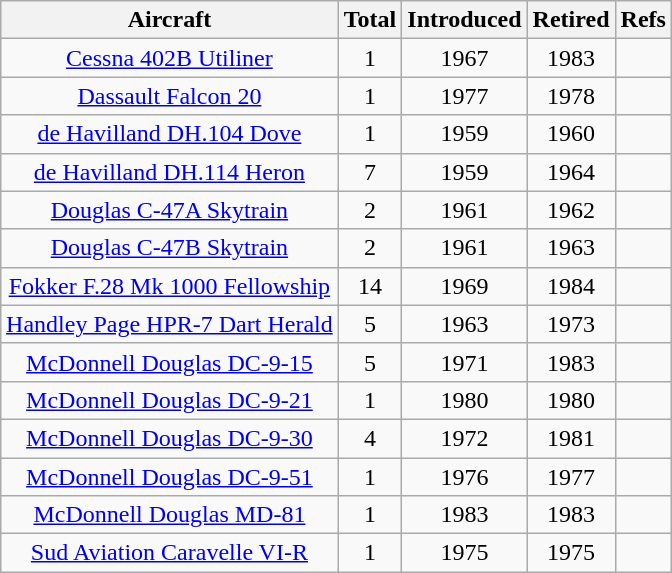<table class="wikitable" style="margin:auto;text-align:center">
<tr>
<th>Aircraft</th>
<th>Total</th>
<th>Introduced</th>
<th>Retired</th>
<th>Refs</th>
</tr>
<tr>
<td><a href='#'>Cessna 402B Utiliner</a></td>
<td>1</td>
<td>1967</td>
<td>1983</td>
<td></td>
</tr>
<tr>
<td><a href='#'>Dassault Falcon 20</a></td>
<td>1</td>
<td>1977</td>
<td>1978</td>
<td></td>
</tr>
<tr>
<td><a href='#'>de Havilland DH.104 Dove</a></td>
<td>1</td>
<td>1959</td>
<td>1960</td>
<td></td>
</tr>
<tr>
<td><a href='#'>de Havilland DH.114 Heron</a></td>
<td>7</td>
<td>1959</td>
<td>1964</td>
<td></td>
</tr>
<tr>
<td><a href='#'>Douglas C-47A Skytrain</a></td>
<td>2</td>
<td>1961</td>
<td>1962</td>
<td></td>
</tr>
<tr>
<td><a href='#'>Douglas C-47B Skytrain</a></td>
<td>2</td>
<td>1961</td>
<td>1963</td>
<td></td>
</tr>
<tr>
<td><a href='#'>Fokker F.28 Mk 1000 Fellowship</a></td>
<td>14</td>
<td>1969</td>
<td>1984</td>
<td></td>
</tr>
<tr>
<td><a href='#'>Handley Page HPR-7 Dart Herald</a></td>
<td>5</td>
<td>1963</td>
<td>1973</td>
<td></td>
</tr>
<tr>
<td><a href='#'>McDonnell Douglas DC-9-15</a></td>
<td>5</td>
<td>1971</td>
<td>1983</td>
<td></td>
</tr>
<tr>
<td><a href='#'>McDonnell Douglas DC-9-21</a></td>
<td>1</td>
<td>1980</td>
<td>1980</td>
<td></td>
</tr>
<tr>
<td><a href='#'>McDonnell Douglas DC-9-30</a></td>
<td>4</td>
<td>1972</td>
<td>1981</td>
<td></td>
</tr>
<tr>
<td><a href='#'>McDonnell Douglas DC-9-51</a></td>
<td>1</td>
<td>1976</td>
<td>1977</td>
<td></td>
</tr>
<tr>
<td><a href='#'>McDonnell Douglas MD-81</a></td>
<td>1</td>
<td>1983</td>
<td>1983</td>
<td></td>
</tr>
<tr>
<td><a href='#'>Sud Aviation Caravelle VI-R</a></td>
<td>1</td>
<td>1975</td>
<td>1975</td>
<td></td>
</tr>
</table>
